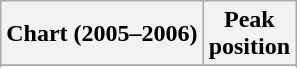<table class="wikitable sortable plainrowheaders" style="text-align:center">
<tr>
<th>Chart (2005–2006)</th>
<th>Peak <br>position</th>
</tr>
<tr>
</tr>
<tr>
</tr>
<tr>
</tr>
<tr>
</tr>
</table>
